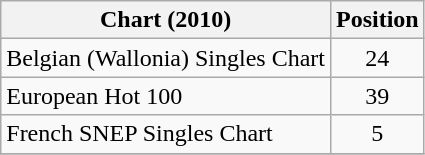<table class="wikitable sortable">
<tr>
<th>Chart (2010)</th>
<th>Position</th>
</tr>
<tr>
<td>Belgian (Wallonia) Singles Chart</td>
<td align="center">24</td>
</tr>
<tr>
<td>European Hot 100</td>
<td align="center">39</td>
</tr>
<tr>
<td>French SNEP Singles Chart</td>
<td align="center">5</td>
</tr>
<tr>
</tr>
</table>
